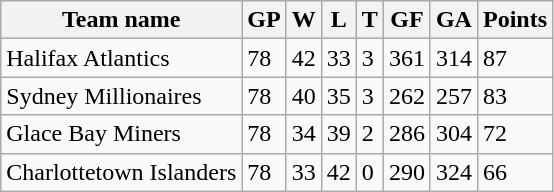<table class="wikitable">
<tr>
<th>Team name</th>
<th>GP</th>
<th>W</th>
<th>L</th>
<th>T</th>
<th>GF</th>
<th>GA</th>
<th>Points</th>
</tr>
<tr>
<td>Halifax Atlantics</td>
<td>78</td>
<td>42</td>
<td>33</td>
<td>3</td>
<td>361</td>
<td>314</td>
<td>87</td>
</tr>
<tr>
<td>Sydney Millionaires</td>
<td>78</td>
<td>40</td>
<td>35</td>
<td>3</td>
<td>262</td>
<td>257</td>
<td>83</td>
</tr>
<tr>
<td>Glace Bay Miners</td>
<td>78</td>
<td>34</td>
<td>39</td>
<td>2</td>
<td>286</td>
<td>304</td>
<td>72</td>
</tr>
<tr>
<td>Charlottetown Islanders</td>
<td>78</td>
<td>33</td>
<td>42</td>
<td>0</td>
<td>290</td>
<td>324</td>
<td>66</td>
</tr>
</table>
